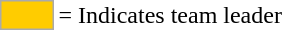<table>
<tr>
<td style="background-color:#FFCC00; border:1px solid #aaaaaa; width:2em;"></td>
<td>= Indicates team leader</td>
</tr>
</table>
